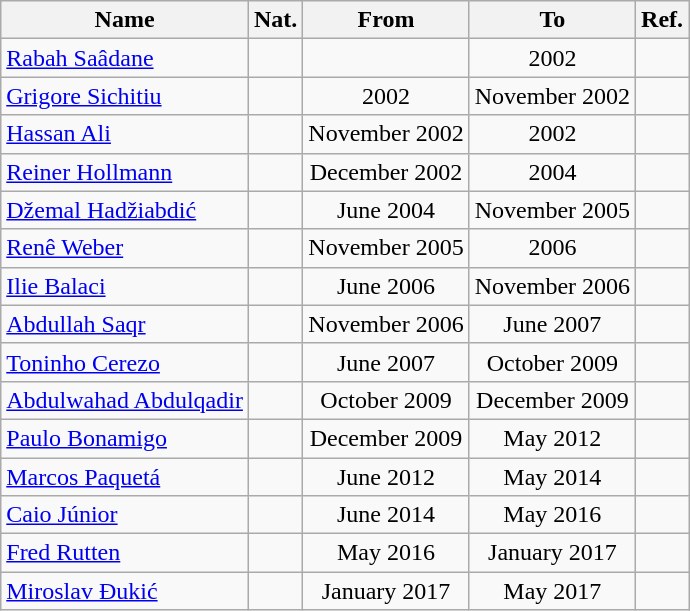<table class="wikitable">
<tr>
<th>Name</th>
<th>Nat.</th>
<th>From</th>
<th>To</th>
<th>Ref.</th>
</tr>
<tr>
<td><a href='#'>Rabah Saâdane</a></td>
<td></td>
<td style="text-align:center"></td>
<td style="text-align:center">2002</td>
<td></td>
</tr>
<tr>
<td><a href='#'>Grigore Sichitiu</a></td>
<td></td>
<td style="text-align:center">2002</td>
<td style="text-align:center">November 2002</td>
<td></td>
</tr>
<tr>
<td><a href='#'>Hassan Ali</a></td>
<td></td>
<td style="text-align:center">November 2002</td>
<td style="text-align:center">2002</td>
<td></td>
</tr>
<tr>
<td><a href='#'>Reiner Hollmann</a></td>
<td></td>
<td style="text-align:center">December 2002</td>
<td style="text-align:center">2004</td>
<td></td>
</tr>
<tr>
<td><a href='#'>Džemal Hadžiabdić</a></td>
<td></td>
<td style="text-align:center">June 2004</td>
<td style="text-align:center">November 2005</td>
<td></td>
</tr>
<tr>
<td><a href='#'>Renê Weber</a></td>
<td></td>
<td style="text-align:center">November 2005</td>
<td style="text-align:center">2006</td>
<td></td>
</tr>
<tr>
<td><a href='#'>Ilie Balaci</a></td>
<td></td>
<td style="text-align:center">June 2006</td>
<td style="text-align:center">November 2006</td>
<td></td>
</tr>
<tr>
<td><a href='#'>Abdullah Saqr</a></td>
<td></td>
<td style="text-align:center">November 2006</td>
<td style="text-align:center">June 2007</td>
<td></td>
</tr>
<tr>
<td><a href='#'>Toninho Cerezo</a></td>
<td></td>
<td style="text-align:center">June 2007</td>
<td style="text-align:center">October 2009</td>
<td></td>
</tr>
<tr>
<td><a href='#'>Abdulwahad Abdulqadir</a></td>
<td></td>
<td style="text-align:center">October 2009</td>
<td style="text-align:center">December 2009</td>
<td></td>
</tr>
<tr>
<td><a href='#'>Paulo Bonamigo</a></td>
<td></td>
<td style="text-align:center">December 2009</td>
<td style="text-align:center">May 2012</td>
<td></td>
</tr>
<tr>
<td><a href='#'>Marcos Paquetá</a></td>
<td></td>
<td style="text-align:center">June 2012</td>
<td style="text-align:center">May 2014</td>
<td></td>
</tr>
<tr>
<td><a href='#'>Caio Júnior</a></td>
<td></td>
<td style="text-align:center">June 2014</td>
<td style="text-align:center">May 2016</td>
<td></td>
</tr>
<tr>
<td><a href='#'>Fred Rutten</a></td>
<td></td>
<td style="text-align:center">May 2016</td>
<td style="text-align:center">January 2017</td>
<td></td>
</tr>
<tr>
<td><a href='#'>Miroslav Đukić</a></td>
<td></td>
<td style="text-align:center">January 2017</td>
<td style="text-align:center">May 2017</td>
<td></td>
</tr>
</table>
